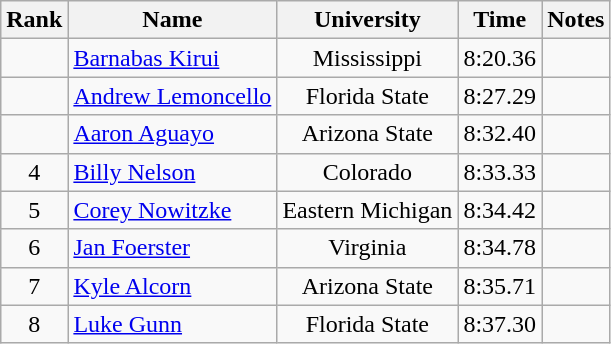<table class="wikitable sortable" style="text-align:center">
<tr>
<th>Rank</th>
<th>Name</th>
<th>University</th>
<th>Time</th>
<th>Notes</th>
</tr>
<tr>
<td></td>
<td align=left><a href='#'>Barnabas Kirui</a> </td>
<td>Mississippi</td>
<td>8:20.36</td>
<td></td>
</tr>
<tr>
<td></td>
<td align=left><a href='#'>Andrew Lemoncello</a> </td>
<td>Florida State</td>
<td>8:27.29</td>
<td></td>
</tr>
<tr>
<td></td>
<td align=left><a href='#'>Aaron Aguayo</a></td>
<td>Arizona State</td>
<td>8:32.40</td>
<td></td>
</tr>
<tr>
<td>4</td>
<td align=left><a href='#'>Billy Nelson</a></td>
<td>Colorado</td>
<td>8:33.33</td>
<td></td>
</tr>
<tr>
<td>5</td>
<td align=left><a href='#'>Corey Nowitzke</a></td>
<td>Eastern Michigan</td>
<td>8:34.42</td>
<td></td>
</tr>
<tr>
<td>6</td>
<td align=left><a href='#'>Jan Foerster</a> </td>
<td>Virginia</td>
<td>8:34.78</td>
<td></td>
</tr>
<tr>
<td>7</td>
<td align=left><a href='#'>Kyle Alcorn</a></td>
<td>Arizona State</td>
<td>8:35.71</td>
<td></td>
</tr>
<tr>
<td>8</td>
<td align=left><a href='#'>Luke Gunn</a> </td>
<td>Florida State</td>
<td>8:37.30</td>
<td></td>
</tr>
</table>
